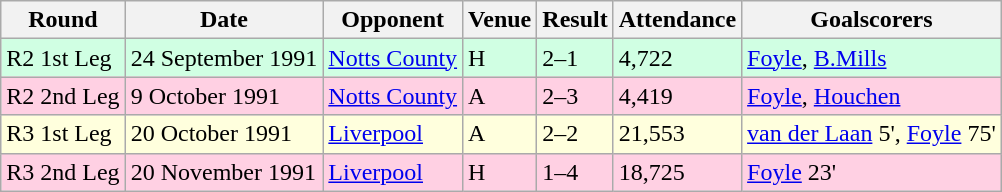<table class="wikitable">
<tr>
<th>Round</th>
<th>Date</th>
<th>Opponent</th>
<th>Venue</th>
<th>Result</th>
<th>Attendance</th>
<th>Goalscorers</th>
</tr>
<tr style="background-color: #d0ffe3;">
<td>R2 1st Leg</td>
<td>24 September 1991</td>
<td><a href='#'>Notts County</a></td>
<td>H</td>
<td>2–1</td>
<td>4,722</td>
<td><a href='#'>Foyle</a>, <a href='#'>B.Mills</a></td>
</tr>
<tr style="background-color: #ffd0e3;">
<td>R2 2nd Leg</td>
<td>9 October 1991</td>
<td><a href='#'>Notts County</a></td>
<td>A</td>
<td>2–3</td>
<td>4,419</td>
<td><a href='#'>Foyle</a>, <a href='#'>Houchen</a></td>
</tr>
<tr style="background-color: #ffffdd;">
<td>R3 1st Leg</td>
<td>20 October 1991</td>
<td><a href='#'>Liverpool</a></td>
<td>A</td>
<td>2–2</td>
<td>21,553</td>
<td><a href='#'>van der Laan</a> 5', <a href='#'>Foyle</a> 75'</td>
</tr>
<tr style="background-color: #ffd0e3;">
<td>R3 2nd Leg</td>
<td>20 November 1991</td>
<td><a href='#'>Liverpool</a></td>
<td>H</td>
<td>1–4</td>
<td>18,725</td>
<td><a href='#'>Foyle</a> 23'</td>
</tr>
</table>
